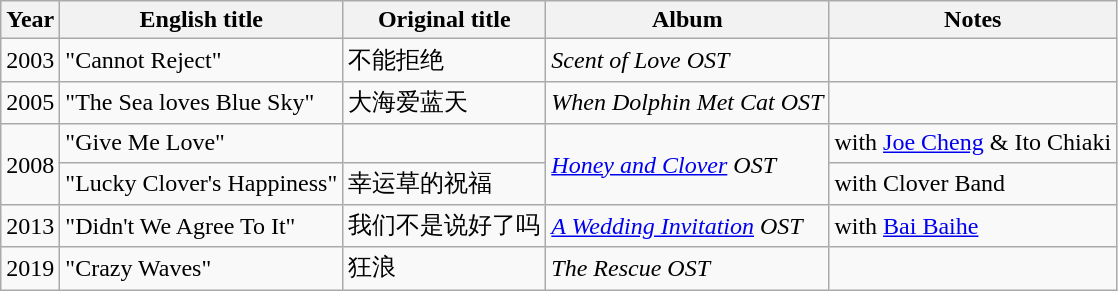<table class="wikitable">
<tr>
<th>Year</th>
<th>English title</th>
<th>Original title</th>
<th>Album</th>
<th>Notes</th>
</tr>
<tr>
<td>2003</td>
<td>"Cannot Reject"</td>
<td>不能拒绝</td>
<td><em>Scent of Love OST</em></td>
<td></td>
</tr>
<tr>
<td>2005</td>
<td>"The Sea loves Blue Sky"</td>
<td>大海爱蓝天</td>
<td><em>When Dolphin Met Cat OST</em></td>
<td></td>
</tr>
<tr>
<td rowspan=2>2008</td>
<td>"Give Me Love"</td>
<td></td>
<td rowspan=2><em><a href='#'>Honey and Clover</a> OST</em></td>
<td>with <a href='#'>Joe Cheng</a> & Ito Chiaki</td>
</tr>
<tr>
<td>"Lucky Clover's Happiness"</td>
<td>幸运草的祝福</td>
<td>with Clover Band</td>
</tr>
<tr>
<td>2013</td>
<td>"Didn't We Agree To It"</td>
<td>我们不是说好了吗</td>
<td><em><a href='#'>A Wedding Invitation</a> OST</em></td>
<td>with <a href='#'>Bai Baihe</a></td>
</tr>
<tr>
<td>2019</td>
<td>"Crazy Waves"</td>
<td>狂浪</td>
<td><em>The Rescue OST</em></td>
<td></td>
</tr>
</table>
